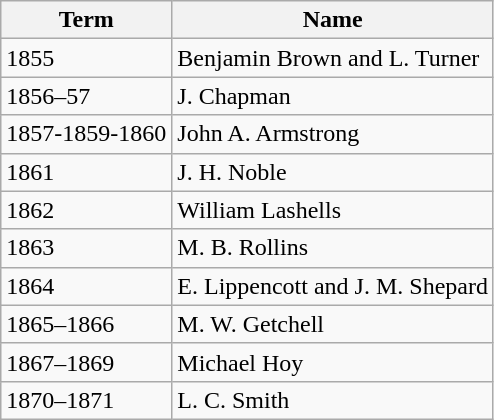<table class="wikitable sortable">
<tr>
<th>Term</th>
<th>Name</th>
</tr>
<tr>
<td>1855</td>
<td>Benjamin Brown and L. Turner</td>
</tr>
<tr>
<td>1856–57</td>
<td>J. Chapman</td>
</tr>
<tr>
<td>1857-1859-1860</td>
<td>John A. Armstrong</td>
</tr>
<tr>
<td>1861</td>
<td>J. H. Noble</td>
</tr>
<tr>
<td>1862</td>
<td>William Lashells</td>
</tr>
<tr>
<td>1863</td>
<td>M. B. Rollins</td>
</tr>
<tr>
<td>1864</td>
<td>E. Lippencott and J. M. Shepard</td>
</tr>
<tr>
<td>1865–1866</td>
<td>M. W. Getchell</td>
</tr>
<tr>
<td>1867–1869</td>
<td>Michael Hoy</td>
</tr>
<tr>
<td>1870–1871</td>
<td>L. C. Smith</td>
</tr>
</table>
